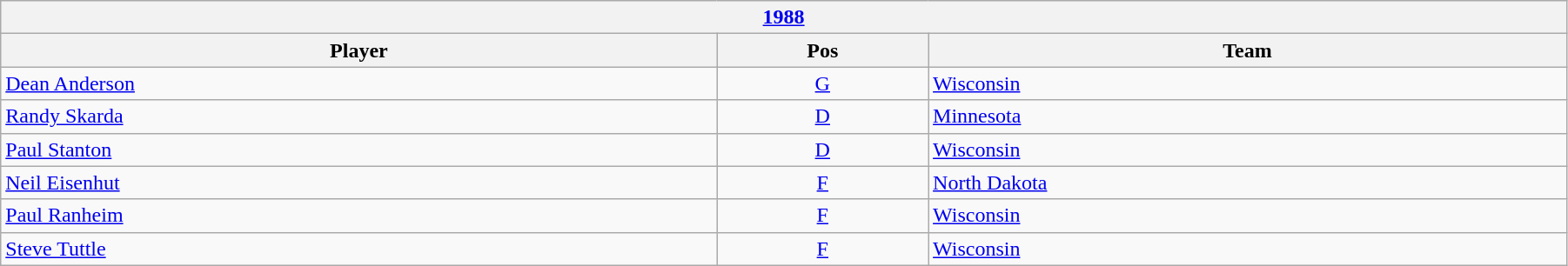<table class="wikitable" width=95%>
<tr>
<th colspan=3><a href='#'>1988</a></th>
</tr>
<tr>
<th>Player</th>
<th>Pos</th>
<th>Team</th>
</tr>
<tr>
<td><a href='#'>Dean Anderson</a></td>
<td align=center><a href='#'>G</a></td>
<td><a href='#'>Wisconsin</a></td>
</tr>
<tr>
<td><a href='#'>Randy Skarda</a></td>
<td align=center><a href='#'>D</a></td>
<td><a href='#'>Minnesota</a></td>
</tr>
<tr>
<td><a href='#'>Paul Stanton</a></td>
<td align=center><a href='#'>D</a></td>
<td><a href='#'>Wisconsin</a></td>
</tr>
<tr>
<td><a href='#'>Neil Eisenhut</a></td>
<td align=center><a href='#'>F</a></td>
<td><a href='#'>North Dakota</a></td>
</tr>
<tr>
<td><a href='#'>Paul Ranheim</a></td>
<td align=center><a href='#'>F</a></td>
<td><a href='#'>Wisconsin</a></td>
</tr>
<tr>
<td><a href='#'>Steve Tuttle</a></td>
<td align=center><a href='#'>F</a></td>
<td><a href='#'>Wisconsin</a></td>
</tr>
</table>
